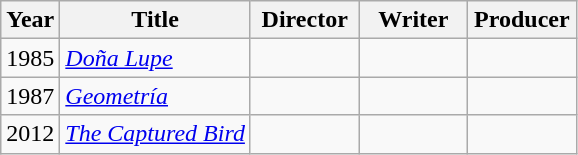<table class="wikitable">
<tr>
<th>Year</th>
<th>Title</th>
<th width=65>Director</th>
<th width=65>Writer</th>
<th width=65>Producer</th>
</tr>
<tr>
<td>1985</td>
<td><em><a href='#'>Doña Lupe</a></em></td>
<td></td>
<td></td>
<td></td>
</tr>
<tr>
<td>1987</td>
<td><em><a href='#'>Geometría</a></em></td>
<td></td>
<td></td>
<td></td>
</tr>
<tr>
<td>2012</td>
<td><em><a href='#'>The Captured Bird</a></em></td>
<td></td>
<td></td>
<td></td>
</tr>
</table>
